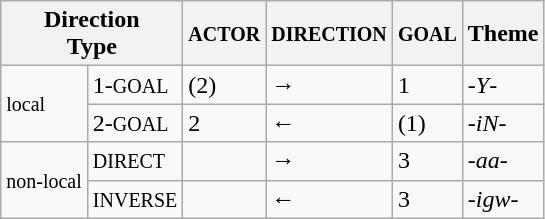<table class="wikitable">
<tr>
<th colspan=2>Direction<br>Type</th>
<th><small>ACTOR</small></th>
<th><small>DIRECTION</small></th>
<th><small>GOAL</small></th>
<th>Theme</th>
</tr>
<tr>
<td rowspan = 2><small>local</small></td>
<td>1-<small>GOAL</small></td>
<td>(2)</td>
<td>→</td>
<td>1</td>
<td>-<em>Y</em>-</td>
</tr>
<tr>
<td>2-<small>GOAL</small></td>
<td>2</td>
<td>←</td>
<td>(1)</td>
<td>-<em>iN</em>-</td>
</tr>
<tr>
<td rowspan = 2><small>non-local</small></td>
<td><small>DIRECT</small></td>
<td></td>
<td>→</td>
<td>3</td>
<td>-<em>aa</em>-</td>
</tr>
<tr>
<td><small>INVERSE</small></td>
<td></td>
<td>←</td>
<td>3</td>
<td>-<em>igw</em>-</td>
</tr>
</table>
